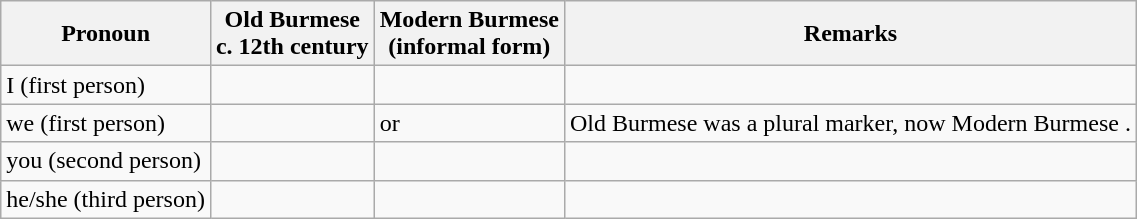<table class="wikitable">
<tr>
<th>Pronoun</th>
<th>Old Burmese<br>c. 12th century</th>
<th>Modern Burmese<br>(informal form)</th>
<th>Remarks</th>
</tr>
<tr>
<td>I (first person)</td>
<td></td>
<td></td>
<td></td>
</tr>
<tr>
<td>we (first person)</td>
<td></td>
<td> or </td>
<td>Old Burmese  was a plural marker, now Modern Burmese .</td>
</tr>
<tr>
<td>you (second person)</td>
<td></td>
<td></td>
<td></td>
</tr>
<tr>
<td>he/she (third person)</td>
<td></td>
<td></td>
<td></td>
</tr>
</table>
